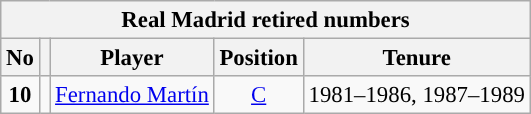<table class="wikitable sortable" style="font-size: 95%; text-align:center;">
<tr>
<th colspan=6>Real Madrid retired numbers</th>
</tr>
<tr>
<th>No</th>
<th></th>
<th>Player</th>
<th>Position</th>
<th>Tenure</th>
</tr>
<tr>
<td><strong>10</strong></td>
<td></td>
<td><a href='#'>Fernando Martín</a></td>
<td><a href='#'>C</a></td>
<td>1981–1986, 1987–1989</td>
</tr>
</table>
